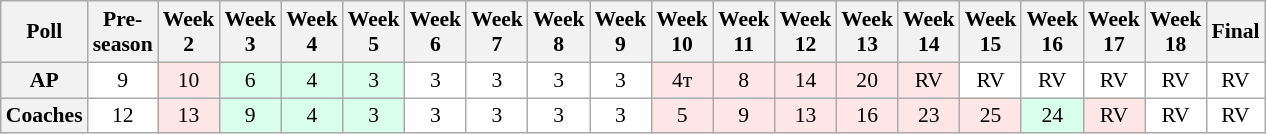<table class="wikitable" style="white-space:nowrap;font-size:90%">
<tr>
<th>Poll</th>
<th>Pre-<br>season</th>
<th>Week<br>2</th>
<th>Week<br>3</th>
<th>Week<br>4</th>
<th>Week<br>5</th>
<th>Week<br>6</th>
<th>Week<br>7</th>
<th>Week<br>8</th>
<th>Week<br>9</th>
<th>Week<br>10</th>
<th>Week<br>11</th>
<th>Week<br>12</th>
<th>Week<br>13</th>
<th>Week<br>14</th>
<th>Week<br>15</th>
<th>Week<br>16</th>
<th>Week<br>17</th>
<th>Week<br>18</th>
<th>Final</th>
</tr>
<tr style="text-align:center;">
<th>AP</th>
<td style="background:#FFF;">9</td>
<td style="background:#FFE6E6;">10</td>
<td style="background:#D8FFEB;">6</td>
<td style="background:#D8FFEB;">4</td>
<td style="background:#D8FFEB;">3</td>
<td style="background:#FFF;">3</td>
<td style="background:#FFF;">3</td>
<td style="background:#FFF;">3</td>
<td style="background:#FFF;">3</td>
<td style="background:#FFE6E6;">4т</td>
<td style="background:#FFE6E6;">8</td>
<td style="background:#FFE6E6;">14</td>
<td style="background:#FFE6E6;">20</td>
<td style="background:#FFE6E6;">RV</td>
<td style="background:#FFF;">RV</td>
<td style="background:#FFF;">RV</td>
<td style="background:#FFF;">RV</td>
<td style="background:#FFF;">RV</td>
<td style="background:#FFF;">RV</td>
</tr>
<tr style="text-align:center;">
<th>Coaches</th>
<td style="background:#FFF;">12</td>
<td style="background:#FFE6E6;">13</td>
<td style="background:#D8FFEB;">9</td>
<td style="background:#D8FFEB;">4</td>
<td style="background:#D8FFEB;">3</td>
<td style="background:#FFF;">3</td>
<td style="background:#FFF;">3</td>
<td style="background:#FFF;">3</td>
<td style="background:#FFF;">3</td>
<td style="background:#FFE6E6;">5</td>
<td style="background:#FFE6E6;">9</td>
<td style="background:#FFE6E6;">13</td>
<td style="background:#FFE6E6;">16</td>
<td style="background:#FFE6E6;">23</td>
<td style="background:#FFE6E6;">25</td>
<td style="background:#D8FFEB;">24</td>
<td style="background:#FFE6E6;">RV</td>
<td style="background:#FFF;">RV</td>
<td style="background:#FFF;">RV</td>
</tr>
</table>
